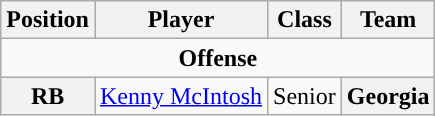<table class="wikitable">
<tr>
<th>Position</th>
<th>Player</th>
<th>Class</th>
<th>Team</th>
</tr>
<tr>
<td colspan="4" style="text-align:center; "><strong>Offense</strong></td>
</tr>
<tr style="text-align:center;">
<th rowspan="1">RB</th>
<td><a href='#'>Kenny McIntosh</a></td>
<td>Senior</td>
<th style=>Georgia</th>
</tr>
</table>
